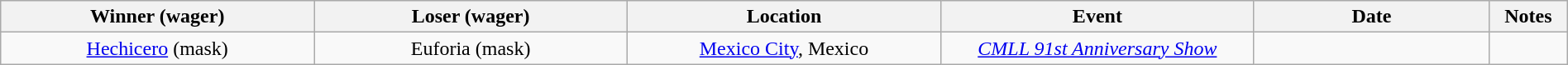<table class="wikitable sortable" width=100%  style="text-align: center">
<tr>
<th width=20% scope="col">Winner (wager)</th>
<th width=20% scope="col">Loser (wager)</th>
<th width=20% scope="col">Location</th>
<th width=20% scope="col">Event</th>
<th width=15% scope="col">Date</th>
<th class="unsortable" width=5% scope="col">Notes</th>
</tr>
<tr>
<td><a href='#'>Hechicero</a> (mask)</td>
<td>Euforia (mask)</td>
<td><a href='#'>Mexico City</a>, Mexico</td>
<td><em><a href='#'>CMLL 91st Anniversary Show</a></em></td>
<td></td>
<td></td>
</tr>
</table>
